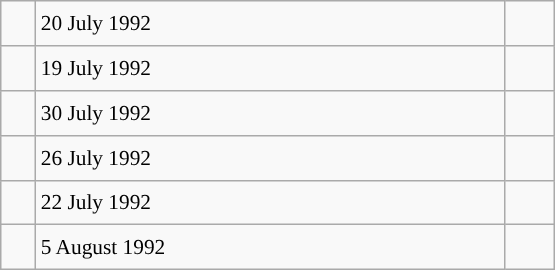<table class="wikitable" style="font-size: 89%; float: left; width: 26em; margin-right: 1em; height: 180px;">
<tr>
<td></td>
<td>20 July 1992</td>
<td> </td>
</tr>
<tr>
<td></td>
<td>19 July 1992</td>
<td> </td>
</tr>
<tr>
<td></td>
<td>30 July 1992</td>
<td> </td>
</tr>
<tr>
<td></td>
<td>26 July 1992</td>
<td> </td>
</tr>
<tr>
<td></td>
<td>22 July 1992</td>
<td> </td>
</tr>
<tr>
<td></td>
<td>5 August 1992</td>
<td> </td>
</tr>
</table>
